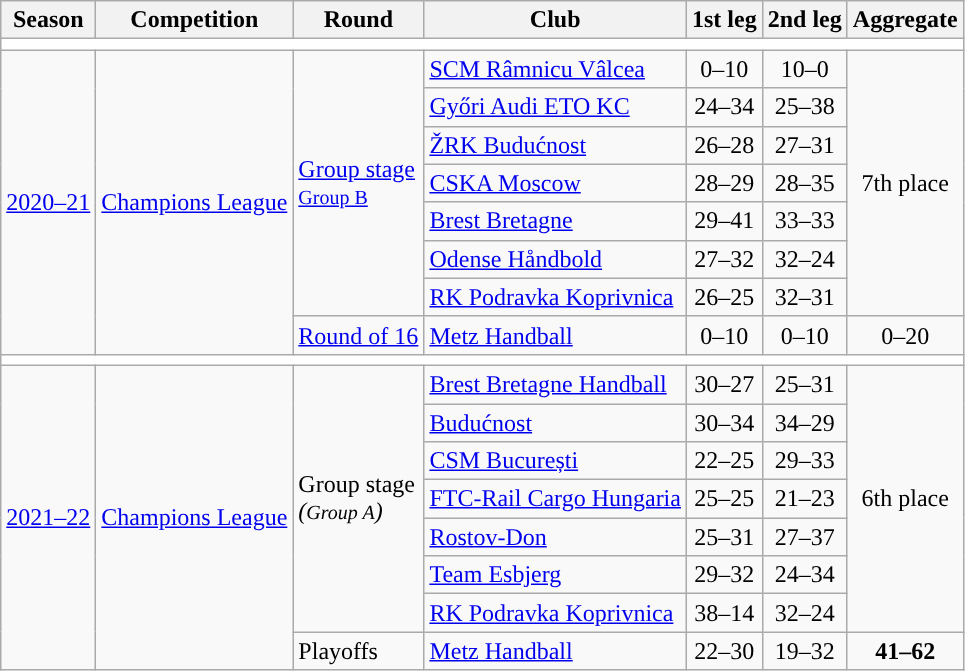<table class="wikitable">
<tr>
<th>Season</th>
<th>Competition</th>
<th>Round</th>
<th>Club</th>
<th>1st leg</th>
<th>2nd leg</th>
<th>Aggregate</th>
</tr>
<tr>
<td colspan=7 style="text-align: center;" bgcolor=white></td>
</tr>
<tr>
<td rowspan=8><a href='#'>2020–21</a></td>
<td rowspan=8><a href='#'>Champions League</a></td>
<td rowspan=7><a href='#'>Group stage <br><small>Group B</small></a></td>
<td> <a href='#'>SCM Râmnicu Vâlcea</a></td>
<td style="text-align:center;">0–10</td>
<td style="text-align:center;">10–0</td>
<td align=center rowspan=7>7th place</td>
</tr>
<tr>
<td> <a href='#'>Győri Audi ETO KC</a></td>
<td style="text-align:center;">24–34</td>
<td style="text-align:center;">25–38</td>
</tr>
<tr>
<td> <a href='#'>ŽRK Budućnost</a></td>
<td style="text-align:center;">26–28</td>
<td style="text-align:center;">27–31</td>
</tr>
<tr>
<td> <a href='#'>CSKA Moscow</a></td>
<td style="text-align:center;">28–29</td>
<td style="text-align:center;">28–35</td>
</tr>
<tr>
<td> <a href='#'>Brest Bretagne</a></td>
<td style="text-align:center;">29–41</td>
<td style="text-align:center;">33–33</td>
</tr>
<tr>
<td> <a href='#'>Odense Håndbold</a></td>
<td style="text-align:center;">27–32</td>
<td style="text-align:center;">32–24</td>
</tr>
<tr>
<td> <a href='#'>RK Podravka Koprivnica</a></td>
<td style="text-align:center;">26–25</td>
<td style="text-align:center;">32–31</td>
</tr>
<tr>
<td><a href='#'>Round of 16</a></td>
<td> <a href='#'>Metz Handball</a></td>
<td style="text-align:center;">0–10</td>
<td style="text-align:center;">0–10</td>
<td style="text-align:center;">0–20</td>
</tr>
<tr>
<td colspan=7 style="text-align: center;" bgcolor=white></td>
</tr>
<tr>
<td rowspan=8><a href='#'>2021–22</a></td>
<td rowspan=8><a href='#'>Champions League</a></td>
<td rowspan=7>Group stage<br><em>(<small>Group A</small>)</em></td>
<td> <a href='#'>Brest Bretagne Handball</a></td>
<td style="text-align:center;">30–27</td>
<td style="text-align:center;">25–31</td>
<td align=center rowspan=7>6th place</td>
</tr>
<tr>
<td> <a href='#'>Budućnost</a></td>
<td style="text-align:center;">30–34</td>
<td style="text-align:center;">34–29</td>
</tr>
<tr>
<td> <a href='#'>CSM București</a></td>
<td style="text-align:center;">22–25</td>
<td style="text-align:center;">29–33</td>
</tr>
<tr>
<td> <a href='#'>FTC-Rail Cargo Hungaria</a></td>
<td style="text-align:center;">25–25</td>
<td style="text-align:center;">21–23</td>
</tr>
<tr>
<td> <a href='#'>Rostov-Don</a></td>
<td style="text-align:center;">25–31</td>
<td style="text-align:center;">27–37</td>
</tr>
<tr>
<td> <a href='#'>Team Esbjerg</a></td>
<td style="text-align:center;">29–32</td>
<td style="text-align:center;">24–34</td>
</tr>
<tr>
<td> <a href='#'>RK Podravka Koprivnica</a></td>
<td style="text-align:center;">38–14</td>
<td style="text-align:center;">32–24</td>
</tr>
<tr>
<td>Playoffs</td>
<td> <a href='#'>Metz Handball</a></td>
<td style="text-align:center;">22–30</td>
<td style="text-align:center;">19–32</td>
<td style="text-align:center;"><strong>41–62</strong></td>
</tr>
</table>
